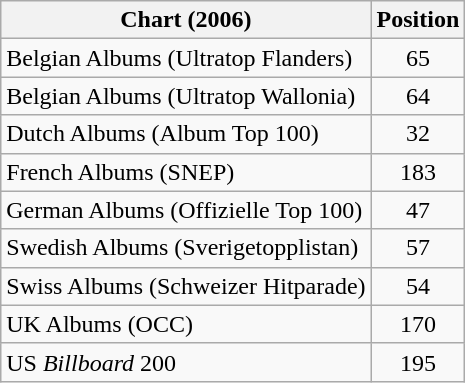<table class="wikitable sortable">
<tr>
<th>Chart (2006)</th>
<th>Position</th>
</tr>
<tr>
<td>Belgian Albums (Ultratop Flanders)</td>
<td align="center">65</td>
</tr>
<tr>
<td>Belgian Albums (Ultratop Wallonia)</td>
<td align="center">64</td>
</tr>
<tr>
<td>Dutch Albums (Album Top 100)</td>
<td align="center">32</td>
</tr>
<tr>
<td>French Albums (SNEP)</td>
<td align="center">183</td>
</tr>
<tr>
<td>German Albums (Offizielle Top 100)</td>
<td align="center">47</td>
</tr>
<tr>
<td>Swedish Albums (Sverigetopplistan)</td>
<td align="center">57</td>
</tr>
<tr>
<td>Swiss Albums (Schweizer Hitparade)</td>
<td align="center">54</td>
</tr>
<tr>
<td>UK Albums (OCC)</td>
<td align="center">170</td>
</tr>
<tr>
<td>US <em>Billboard</em> 200</td>
<td align="center">195</td>
</tr>
</table>
